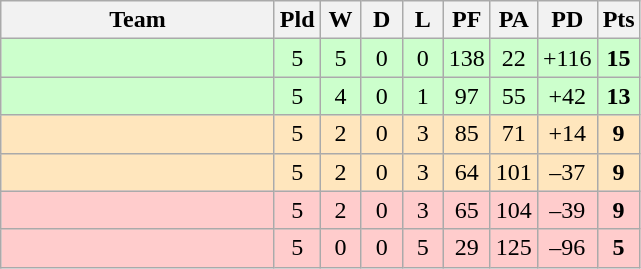<table class="wikitable" style="text-align:center;">
<tr>
<th width=175>Team</th>
<th width=20 abbr="Played">Pld</th>
<th width=20 abbr="Won">W</th>
<th width=20 abbr="Drawn">D</th>
<th width=20 abbr="Lost">L</th>
<th width=20 abbr="Points for">PF</th>
<th width=20 abbr="Points against">PA</th>
<th width=25 abbr="Points difference">PD</th>
<th width=20 abbr="Points">Pts</th>
</tr>
<tr style="background:#ccffcc">
<td align=left></td>
<td>5</td>
<td>5</td>
<td>0</td>
<td>0</td>
<td>138</td>
<td>22</td>
<td>+116</td>
<td><strong>15</strong></td>
</tr>
<tr style="background:#ccffcc">
<td align=left></td>
<td>5</td>
<td>4</td>
<td>0</td>
<td>1</td>
<td>97</td>
<td>55</td>
<td>+42</td>
<td><strong>13</strong></td>
</tr>
<tr style="background:#ffe6bd">
<td align=left></td>
<td>5</td>
<td>2</td>
<td>0</td>
<td>3</td>
<td>85</td>
<td>71</td>
<td>+14</td>
<td><strong>9</strong></td>
</tr>
<tr style="background:#ffe6bd">
<td align=left></td>
<td>5</td>
<td>2</td>
<td>0</td>
<td>3</td>
<td>64</td>
<td>101</td>
<td>–37</td>
<td><strong>9</strong></td>
</tr>
<tr style="background:#fcc">
<td align=left></td>
<td>5</td>
<td>2</td>
<td>0</td>
<td>3</td>
<td>65</td>
<td>104</td>
<td>–39</td>
<td><strong>9</strong></td>
</tr>
<tr style="background:#fcc">
<td align=left></td>
<td>5</td>
<td>0</td>
<td>0</td>
<td>5</td>
<td>29</td>
<td>125</td>
<td>–96</td>
<td><strong>5</strong></td>
</tr>
</table>
